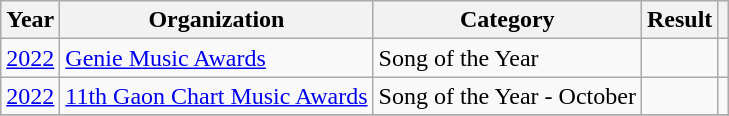<table class="wikitable plainrowheaders sortable">
<tr>
<th>Year</th>
<th>Organization</th>
<th>Category</th>
<th>Result</th>
<th class="unsortable"></th>
</tr>
<tr>
<td style="text-align:center"><a href='#'>2022</a></td>
<td><a href='#'>Genie Music Awards</a></td>
<td>Song of the Year</td>
<td></td>
<td style="text-align:center"></td>
</tr>
<tr>
<td style="text-align:center"><a href='#'>2022</a></td>
<td><a href='#'>11th Gaon Chart Music Awards</a></td>
<td>Song of the Year - October</td>
<td></td>
<td style="text-align:center"></td>
</tr>
<tr>
</tr>
</table>
